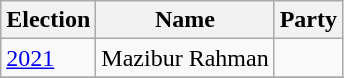<table class="wikitable sortable">
<tr>
<th>Election</th>
<th>Name</th>
<th colspan=2>Party</th>
</tr>
<tr>
<td><a href='#'>2021</a></td>
<td>Mazibur Rahman</td>
<td></td>
</tr>
<tr>
</tr>
</table>
